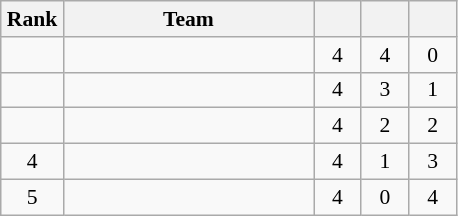<table class="wikitable" style="text-align:center; font-size:90%;">
<tr>
<th width=35>Rank</th>
<th width=160>Team</th>
<th width=25></th>
<th width=25></th>
<th width=25></th>
</tr>
<tr>
<td></td>
<td align=left></td>
<td>4</td>
<td>4</td>
<td>0</td>
</tr>
<tr>
<td></td>
<td align=left></td>
<td>4</td>
<td>3</td>
<td>1</td>
</tr>
<tr>
<td></td>
<td align=left></td>
<td>4</td>
<td>2</td>
<td>2</td>
</tr>
<tr>
<td>4</td>
<td align=left></td>
<td>4</td>
<td>1</td>
<td>3</td>
</tr>
<tr>
<td>5</td>
<td align=left></td>
<td>4</td>
<td>0</td>
<td>4</td>
</tr>
</table>
